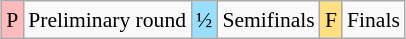<table class="wikitable" style="margin:0.5em auto; font-size:90%; line-height:1.25em; text-align:center;">
<tr>
<td bgcolor="#FFBBBB" align=center>P</td>
<td>Preliminary round</td>
<td bgcolor="#97DEFF" align=center>½</td>
<td>Semifinals</td>
<td bgcolor="#FFDF80" align=center>F</td>
<td>Finals</td>
</tr>
</table>
